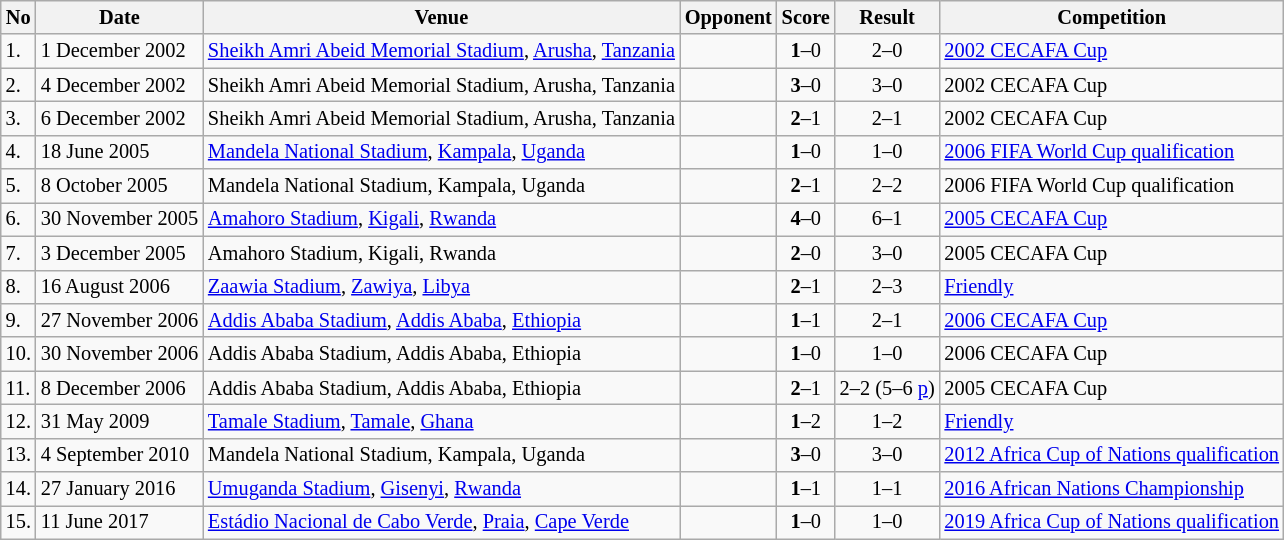<table class="wikitable" style="font-size:85%;">
<tr>
<th>No</th>
<th>Date</th>
<th>Venue</th>
<th>Opponent</th>
<th>Score</th>
<th>Result</th>
<th>Competition</th>
</tr>
<tr>
<td>1.</td>
<td>1 December 2002</td>
<td><a href='#'>Sheikh Amri Abeid Memorial Stadium</a>, <a href='#'>Arusha</a>, <a href='#'>Tanzania</a></td>
<td></td>
<td align=center><strong>1</strong>–0</td>
<td align=center>2–0</td>
<td><a href='#'>2002 CECAFA Cup</a></td>
</tr>
<tr>
<td>2.</td>
<td>4 December 2002</td>
<td>Sheikh Amri Abeid Memorial Stadium, Arusha, Tanzania</td>
<td></td>
<td align=center><strong>3</strong>–0</td>
<td align=center>3–0</td>
<td>2002 CECAFA Cup</td>
</tr>
<tr>
<td>3.</td>
<td>6 December 2002</td>
<td>Sheikh Amri Abeid Memorial Stadium, Arusha, Tanzania</td>
<td></td>
<td align=center><strong>2</strong>–1</td>
<td align=center>2–1</td>
<td>2002 CECAFA Cup</td>
</tr>
<tr>
<td>4.</td>
<td>18 June 2005</td>
<td><a href='#'>Mandela National Stadium</a>, <a href='#'>Kampala</a>, <a href='#'>Uganda</a></td>
<td></td>
<td align=center><strong>1</strong>–0</td>
<td align=center>1–0</td>
<td><a href='#'>2006 FIFA World Cup qualification</a></td>
</tr>
<tr>
<td>5.</td>
<td>8 October 2005</td>
<td>Mandela National Stadium, Kampala, Uganda</td>
<td></td>
<td align=center><strong>2</strong>–1</td>
<td align=center>2–2</td>
<td>2006 FIFA World Cup qualification</td>
</tr>
<tr>
<td>6.</td>
<td>30 November 2005</td>
<td><a href='#'>Amahoro Stadium</a>, <a href='#'>Kigali</a>, <a href='#'>Rwanda</a></td>
<td></td>
<td align=center><strong>4</strong>–0</td>
<td align=center>6–1</td>
<td><a href='#'>2005 CECAFA Cup</a></td>
</tr>
<tr>
<td>7.</td>
<td>3 December 2005</td>
<td>Amahoro Stadium, Kigali, Rwanda</td>
<td></td>
<td align=center><strong>2</strong>–0</td>
<td align=center>3–0</td>
<td>2005 CECAFA Cup</td>
</tr>
<tr>
<td>8.</td>
<td>16 August 2006</td>
<td><a href='#'>Zaawia Stadium</a>, <a href='#'>Zawiya</a>, <a href='#'>Libya</a></td>
<td></td>
<td align=center><strong>2</strong>–1</td>
<td align=center>2–3</td>
<td><a href='#'>Friendly</a></td>
</tr>
<tr>
<td>9.</td>
<td>27 November 2006</td>
<td><a href='#'>Addis Ababa Stadium</a>, <a href='#'>Addis Ababa</a>, <a href='#'>Ethiopia</a></td>
<td></td>
<td align=center><strong>1</strong>–1</td>
<td align=center>2–1</td>
<td><a href='#'>2006 CECAFA Cup</a></td>
</tr>
<tr>
<td>10.</td>
<td>30 November 2006</td>
<td>Addis Ababa Stadium, Addis Ababa, Ethiopia</td>
<td></td>
<td align=center><strong>1</strong>–0</td>
<td align=center>1–0</td>
<td>2006 CECAFA Cup</td>
</tr>
<tr>
<td>11.</td>
<td>8 December 2006</td>
<td>Addis Ababa Stadium, Addis Ababa, Ethiopia</td>
<td></td>
<td align=center><strong>2</strong>–1</td>
<td align=center>2–2 (5–6 <a href='#'>p</a>)</td>
<td>2005 CECAFA Cup</td>
</tr>
<tr>
<td>12.</td>
<td>31 May 2009</td>
<td><a href='#'>Tamale Stadium</a>, <a href='#'>Tamale</a>, <a href='#'>Ghana</a></td>
<td></td>
<td align=center><strong>1</strong>–2</td>
<td align=center>1–2</td>
<td><a href='#'>Friendly</a></td>
</tr>
<tr>
<td>13.</td>
<td>4 September 2010</td>
<td>Mandela National Stadium, Kampala, Uganda</td>
<td></td>
<td align=center><strong>3</strong>–0</td>
<td align=center>3–0</td>
<td><a href='#'>2012 Africa Cup of Nations qualification</a></td>
</tr>
<tr>
<td>14.</td>
<td>27 January 2016</td>
<td><a href='#'>Umuganda Stadium</a>, <a href='#'>Gisenyi</a>, <a href='#'>Rwanda</a></td>
<td></td>
<td align=center><strong>1</strong>–1</td>
<td align=center>1–1</td>
<td><a href='#'>2016 African Nations Championship</a></td>
</tr>
<tr>
<td>15.</td>
<td>11 June 2017</td>
<td><a href='#'>Estádio Nacional de Cabo Verde</a>, <a href='#'>Praia</a>, <a href='#'>Cape Verde</a></td>
<td></td>
<td align=center><strong>1</strong>–0</td>
<td align=center>1–0</td>
<td><a href='#'>2019 Africa Cup of Nations qualification</a></td>
</tr>
</table>
